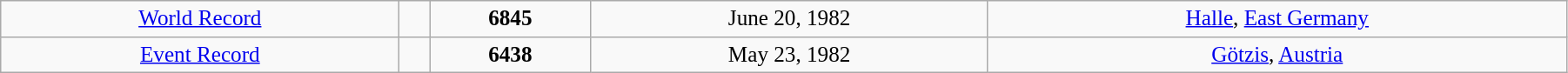<table class="wikitable" style=" text-align:center; font-size:105%;" width="95%">
<tr>
<td><a href='#'>World Record</a></td>
<td></td>
<td><strong>6845</strong></td>
<td>June 20, 1982</td>
<td> <a href='#'>Halle</a>, <a href='#'>East Germany</a></td>
</tr>
<tr>
<td><a href='#'>Event Record</a></td>
<td></td>
<td><strong>6438</strong></td>
<td>May 23, 1982</td>
<td> <a href='#'>Götzis</a>, <a href='#'>Austria</a></td>
</tr>
</table>
